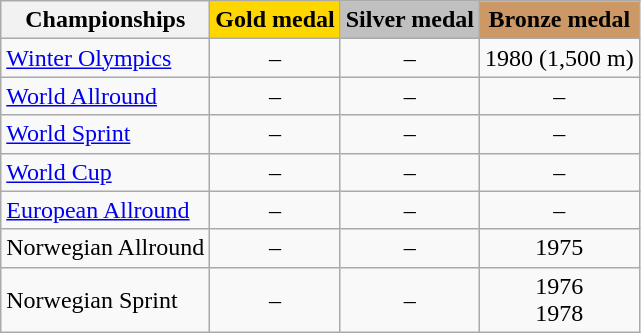<table class="wikitable">
<tr>
<th>Championships</th>
<td align=center bgcolor=gold><strong>Gold medal</strong></td>
<td align=center bgcolor=silver><strong>Silver medal</strong></td>
<td align=center bgcolor=cc9966><strong>Bronze medal</strong></td>
</tr>
<tr align="center">
<td align="left"><a href='#'>Winter Olympics</a></td>
<td>–</td>
<td>–</td>
<td>1980 (1,500 m)</td>
</tr>
<tr align="center">
<td align="left"><a href='#'>World Allround</a></td>
<td>–</td>
<td>–</td>
<td>–</td>
</tr>
<tr align="center">
<td align="left"><a href='#'>World Sprint</a></td>
<td>–</td>
<td>–</td>
<td>–</td>
</tr>
<tr align="center">
<td align="left"><a href='#'>World Cup</a></td>
<td>–</td>
<td>–</td>
<td>–</td>
</tr>
<tr align="center">
<td align="left"><a href='#'>European Allround</a></td>
<td>–</td>
<td>–</td>
<td>–</td>
</tr>
<tr align="center">
<td align="left">Norwegian Allround</td>
<td>–</td>
<td>–</td>
<td>1975</td>
</tr>
<tr align="center">
<td align="left">Norwegian Sprint</td>
<td>–</td>
<td>–</td>
<td>1976 <br> 1978</td>
</tr>
</table>
